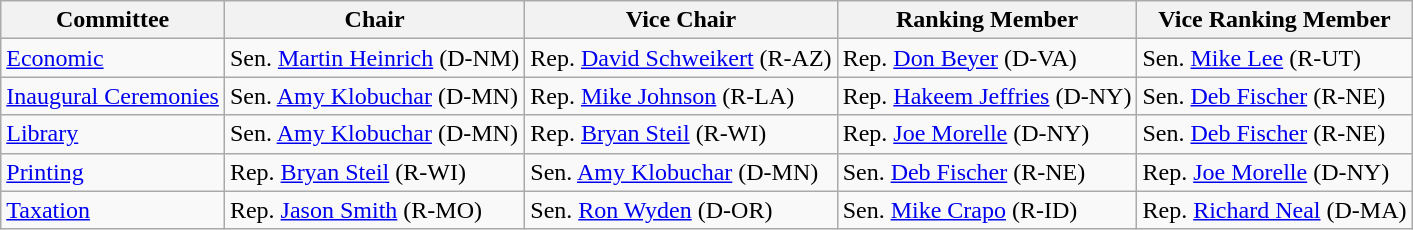<table class="wikitable">
<tr>
<th>Committee</th>
<th>Chair</th>
<th>Vice Chair</th>
<th>Ranking Member</th>
<th>Vice Ranking Member</th>
</tr>
<tr>
<td><a href='#'>Economic</a></td>
<td>Sen. <a href='#'>Martin Heinrich</a> (D-NM)</td>
<td>Rep. <a href='#'>David Schweikert</a> (R-AZ)</td>
<td>Rep. <a href='#'>Don Beyer</a> (D-VA)</td>
<td>Sen. <a href='#'>Mike Lee</a> (R-UT)</td>
</tr>
<tr>
<td><a href='#'>Inaugural Ceremonies</a> </td>
<td>Sen. <a href='#'>Amy Klobuchar</a> (D-MN)</td>
<td>Rep. <a href='#'>Mike Johnson</a> (R-LA)</td>
<td>Rep. <a href='#'>Hakeem Jeffries</a> (D-NY)</td>
<td>Sen. <a href='#'>Deb Fischer</a> (R-NE)</td>
</tr>
<tr>
<td><a href='#'>Library</a></td>
<td>Sen. <a href='#'>Amy Klobuchar</a> (D-MN)</td>
<td>Rep. <a href='#'>Bryan Steil</a> (R-WI)</td>
<td>Rep. <a href='#'>Joe Morelle</a> (D-NY)</td>
<td>Sen. <a href='#'>Deb Fischer</a> (R-NE)</td>
</tr>
<tr>
<td><a href='#'>Printing</a></td>
<td>Rep. <a href='#'>Bryan Steil</a> (R-WI)</td>
<td>Sen. <a href='#'>Amy Klobuchar</a> (D-MN)</td>
<td>Sen. <a href='#'>Deb Fischer</a> (R-NE)</td>
<td>Rep. <a href='#'>Joe Morelle</a> (D-NY)</td>
</tr>
<tr>
<td><a href='#'>Taxation</a></td>
<td>Rep. <a href='#'>Jason Smith</a> (R-MO)</td>
<td>Sen. <a href='#'>Ron Wyden</a> (D-OR)</td>
<td>Sen. <a href='#'>Mike Crapo</a> (R-ID)</td>
<td>Rep. <a href='#'>Richard Neal</a> (D-MA)</td>
</tr>
</table>
